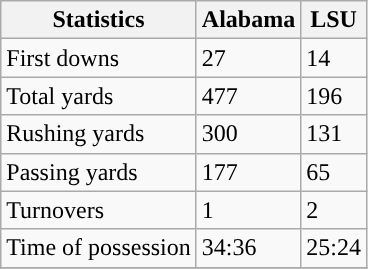<table class="wikitable" style="float: left;">
<tr>
<th>Statistics</th>
<th>Alabama</th>
<th>LSU</th>
</tr>
<tr>
<td>First downs</td>
<td>27</td>
<td>14</td>
</tr>
<tr>
<td>Total yards</td>
<td>477</td>
<td>196</td>
</tr>
<tr>
<td>Rushing yards</td>
<td>300</td>
<td>131</td>
</tr>
<tr>
<td>Passing yards</td>
<td>177</td>
<td>65</td>
</tr>
<tr>
<td>Turnovers</td>
<td>1</td>
<td>2</td>
</tr>
<tr>
<td>Time of possession</td>
<td>34:36</td>
<td>25:24</td>
</tr>
<tr>
</tr>
</table>
